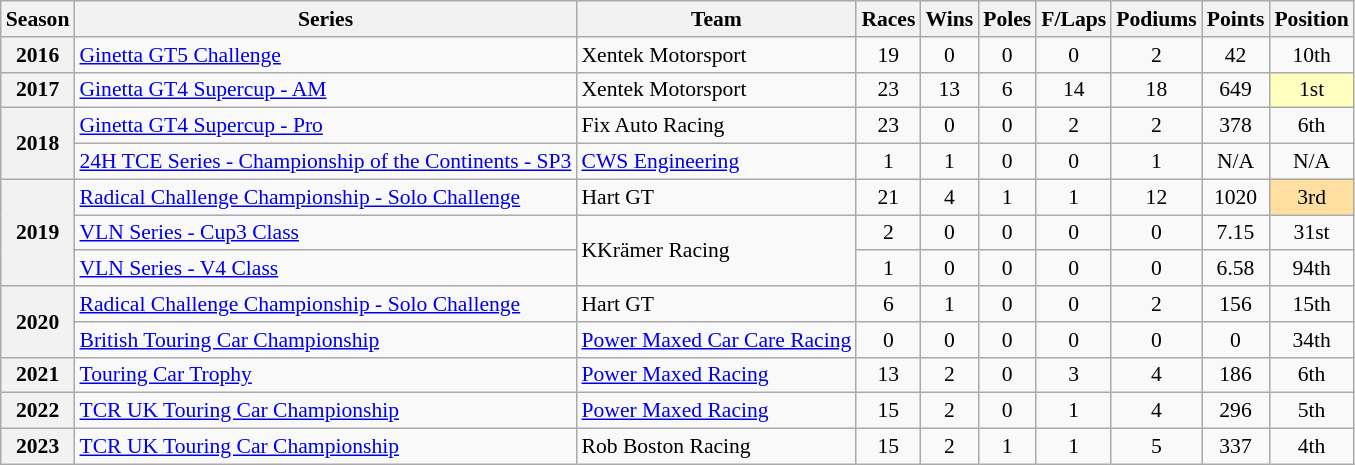<table class="wikitable" style="font-size: 90%; text-align:center">
<tr>
<th>Season</th>
<th>Series</th>
<th>Team</th>
<th>Races</th>
<th>Wins</th>
<th>Poles</th>
<th>F/Laps</th>
<th>Podiums</th>
<th>Points</th>
<th>Position</th>
</tr>
<tr>
<th>2016</th>
<td align=left><a href='#'>Ginetta GT5 Challenge</a></td>
<td align=left>Xentek Motorsport</td>
<td>19</td>
<td>0</td>
<td>0</td>
<td>0</td>
<td>2</td>
<td>42</td>
<td>10th</td>
</tr>
<tr>
<th>2017</th>
<td align=left><a href='#'>Ginetta GT4 Supercup - AM</a></td>
<td align=left>Xentek Motorsport</td>
<td>23</td>
<td>13</td>
<td>6</td>
<td>14</td>
<td>18</td>
<td>649</td>
<td style="background:#FFFFBF;">1st</td>
</tr>
<tr>
<th rowspan="2">2018</th>
<td align=left><a href='#'>Ginetta GT4 Supercup - Pro</a></td>
<td align=left>Fix Auto Racing</td>
<td>23</td>
<td>0</td>
<td>0</td>
<td>2</td>
<td>2</td>
<td>378</td>
<td>6th</td>
</tr>
<tr>
<td align=left nowrap><a href='#'>24H TCE Series - Championship of the Continents - SP3</a></td>
<td align=left><a href='#'>CWS Engineering</a></td>
<td>1</td>
<td>1</td>
<td>0</td>
<td>0</td>
<td>1</td>
<td>N/A</td>
<td>N/A</td>
</tr>
<tr>
<th rowspan="3">2019</th>
<td align=left><a href='#'>Radical Challenge Championship - Solo Challenge</a></td>
<td align=left>Hart GT</td>
<td>21</td>
<td>4</td>
<td>1</td>
<td>1</td>
<td>12</td>
<td>1020</td>
<td style="background:#FFDF9F;">3rd</td>
</tr>
<tr>
<td align=left><a href='#'>VLN Series - Cup3 Class</a></td>
<td rowspan="2" align="left">KKrämer Racing</td>
<td>2</td>
<td>0</td>
<td>0</td>
<td>0</td>
<td>0</td>
<td>7.15</td>
<td>31st</td>
</tr>
<tr>
<td align=left><a href='#'>VLN Series - V4 Class</a></td>
<td>1</td>
<td>0</td>
<td>0</td>
<td>0</td>
<td>0</td>
<td>6.58</td>
<td>94th</td>
</tr>
<tr>
<th rowspan="2">2020</th>
<td align=left><a href='#'>Radical Challenge Championship - Solo Challenge</a></td>
<td align=left>Hart GT</td>
<td>6</td>
<td>1</td>
<td>0</td>
<td>0</td>
<td>2</td>
<td>156</td>
<td>15th</td>
</tr>
<tr>
<td align=left><a href='#'>British Touring Car Championship</a></td>
<td align=left><a href='#'>Power Maxed Car Care Racing</a></td>
<td>0</td>
<td>0</td>
<td>0</td>
<td>0</td>
<td>0</td>
<td>0</td>
<td>34th</td>
</tr>
<tr>
<th>2021</th>
<td align=left><a href='#'>Touring Car Trophy</a></td>
<td align=left><a href='#'>Power Maxed Racing</a></td>
<td>13</td>
<td>2</td>
<td>0</td>
<td>3</td>
<td>4</td>
<td>186</td>
<td>6th</td>
</tr>
<tr>
<th>2022</th>
<td align=left><a href='#'>TCR UK Touring Car Championship</a></td>
<td align=left><a href='#'>Power Maxed Racing</a></td>
<td>15</td>
<td>2</td>
<td>0</td>
<td>1</td>
<td>4</td>
<td>296</td>
<td>5th</td>
</tr>
<tr>
<th>2023</th>
<td align=left><a href='#'>TCR UK Touring Car Championship</a></td>
<td align=left>Rob Boston Racing</td>
<td>15</td>
<td>2</td>
<td>1</td>
<td>1</td>
<td>5</td>
<td>337</td>
<td>4th</td>
</tr>
</table>
